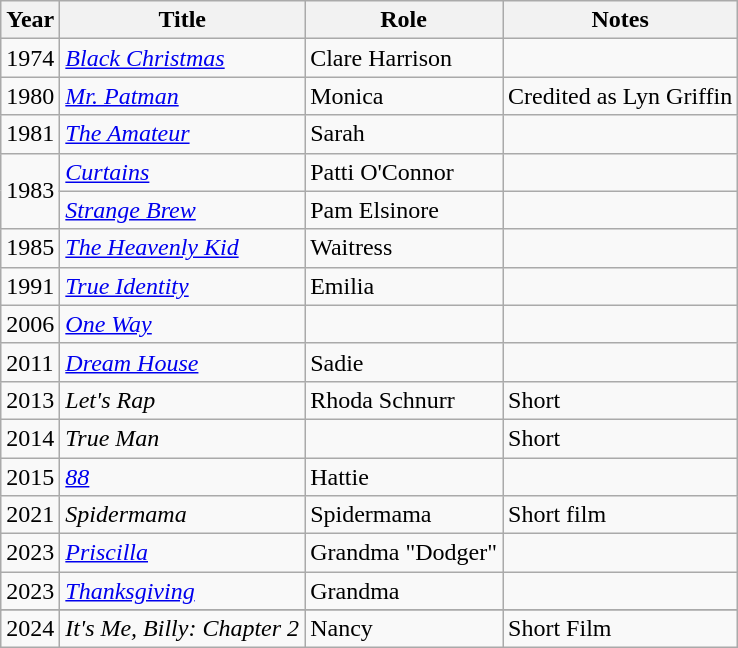<table class="wikitable sortable">
<tr>
<th>Year</th>
<th>Title</th>
<th>Role</th>
<th class="unsortable">Notes</th>
</tr>
<tr>
<td>1974</td>
<td><em><a href='#'>Black Christmas</a></em></td>
<td>Clare Harrison</td>
<td></td>
</tr>
<tr>
<td>1980</td>
<td><em><a href='#'>Mr. Patman</a></em></td>
<td>Monica</td>
<td>Credited as Lyn Griffin</td>
</tr>
<tr>
<td>1981</td>
<td data-sort-value="Amateur, The"><em><a href='#'>The Amateur</a></em></td>
<td>Sarah</td>
<td></td>
</tr>
<tr>
<td rowspan="2">1983</td>
<td><em><a href='#'>Curtains</a></em></td>
<td>Patti O'Connor</td>
<td></td>
</tr>
<tr>
<td><em><a href='#'>Strange Brew</a></em></td>
<td>Pam Elsinore</td>
<td></td>
</tr>
<tr>
<td>1985</td>
<td data-sort-value="Heavenly Kid, The"><em><a href='#'>The Heavenly Kid</a></em></td>
<td>Waitress</td>
<td></td>
</tr>
<tr>
<td>1991</td>
<td><em><a href='#'>True Identity</a></em></td>
<td>Emilia</td>
<td></td>
</tr>
<tr>
<td>2006</td>
<td><em><a href='#'>One Way</a></em></td>
<td></td>
<td></td>
</tr>
<tr>
<td>2011</td>
<td><em><a href='#'>Dream House</a></em></td>
<td>Sadie</td>
<td></td>
</tr>
<tr>
<td>2013</td>
<td><em>Let's Rap</em></td>
<td>Rhoda Schnurr</td>
<td>Short</td>
</tr>
<tr>
<td>2014</td>
<td><em>True Man</em></td>
<td></td>
<td>Short</td>
</tr>
<tr>
<td>2015</td>
<td><em><a href='#'>88</a></em></td>
<td>Hattie</td>
<td></td>
</tr>
<tr>
<td>2021</td>
<td><em>Spidermama</em></td>
<td>Spidermama</td>
<td>Short film</td>
</tr>
<tr>
<td>2023</td>
<td><em><a href='#'>Priscilla</a></em></td>
<td>Grandma "Dodger"</td>
<td></td>
</tr>
<tr>
<td>2023</td>
<td><em><a href='#'>Thanksgiving</a></em></td>
<td>Grandma</td>
<td></td>
</tr>
<tr>
</tr>
<tr>
<td>2024</td>
<td><em> It's Me, Billy: Chapter 2 </em></td>
<td>Nancy</td>
<td>Short Film</td>
</tr>
</table>
